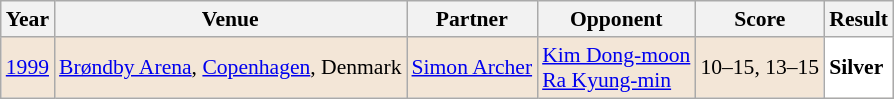<table class="sortable wikitable" style="font-size: 90%;">
<tr>
<th>Year</th>
<th>Venue</th>
<th>Partner</th>
<th>Opponent</th>
<th>Score</th>
<th>Result</th>
</tr>
<tr style="background:#F3E6D7">
<td align="center"><a href='#'>1999</a></td>
<td align="left"><a href='#'>Brøndby Arena</a>, <a href='#'>Copenhagen</a>, Denmark</td>
<td align="left"> <a href='#'>Simon Archer</a></td>
<td align="left"> <a href='#'>Kim Dong-moon</a><br> <a href='#'>Ra Kyung-min</a></td>
<td align="left">10–15, 13–15</td>
<td style="text-align:left; background:white"> <strong>Silver</strong></td>
</tr>
</table>
